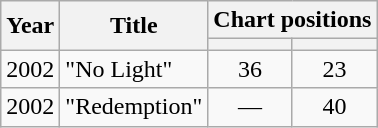<table class="wikitable">
<tr>
<th rowspan="2">Year</th>
<th rowspan="2">Title</th>
<th colspan="2">Chart positions</th>
</tr>
<tr>
<th></th>
<th></th>
</tr>
<tr>
<td>2002</td>
<td>"No Light"</td>
<td align="center">36</td>
<td align="center">23</td>
</tr>
<tr>
<td>2002</td>
<td>"Redemption"</td>
<td align="center">—</td>
<td align="center">40</td>
</tr>
</table>
